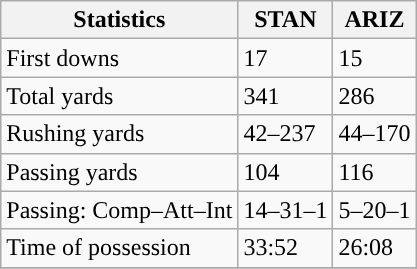<table class="wikitable" style="float: left;">
<tr>
<th>Statistics</th>
<th>STAN</th>
<th>ARIZ</th>
</tr>
<tr>
<td>First downs</td>
<td>17</td>
<td>15</td>
</tr>
<tr>
<td>Total yards</td>
<td>341</td>
<td>286</td>
</tr>
<tr>
<td>Rushing yards</td>
<td>42–237</td>
<td>44–170</td>
</tr>
<tr>
<td>Passing yards</td>
<td>104</td>
<td>116</td>
</tr>
<tr>
<td>Passing: Comp–Att–Int</td>
<td>14–31–1</td>
<td>5–20–1</td>
</tr>
<tr>
<td>Time of possession</td>
<td>33:52</td>
<td>26:08</td>
</tr>
<tr>
</tr>
</table>
